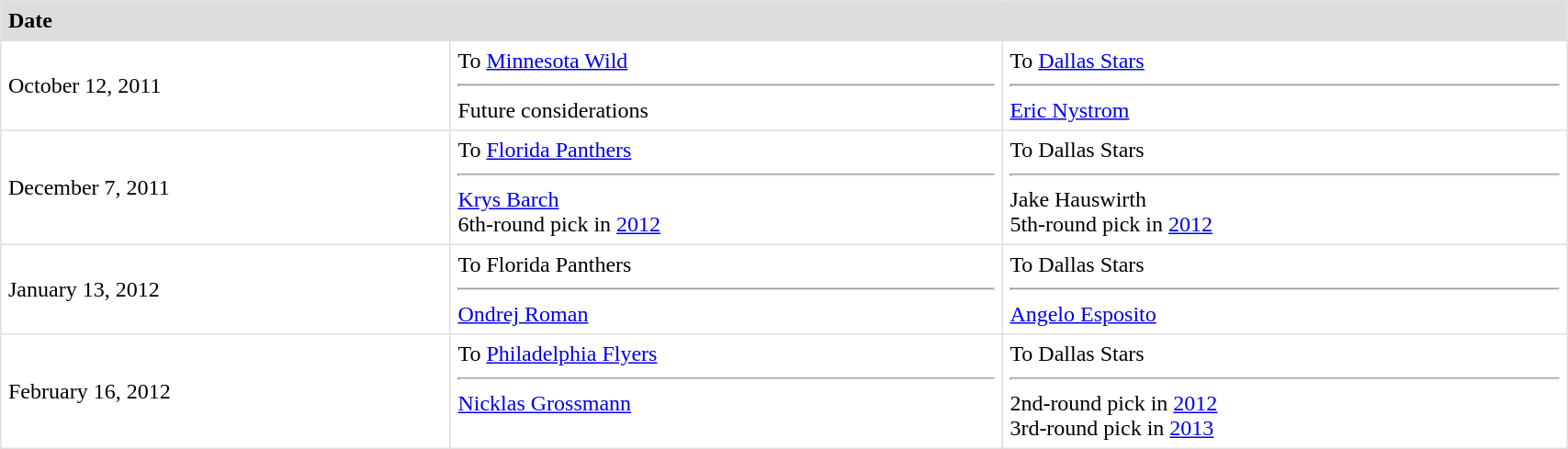<table border=1 style="border-collapse:collapse" bordercolor="#DFDFDF" cellpadding="5" width=90%>
<tr bgcolor="#dddddd">
<td><strong>Date</strong></td>
<th colspan="2"></th>
</tr>
<tr>
<td>October 12, 2011</td>
<td valign="top">To <a href='#'>Minnesota Wild</a> <hr>Future considerations</td>
<td valign="top">To <a href='#'>Dallas Stars</a> <hr><a href='#'>Eric Nystrom</a></td>
</tr>
<tr>
<td>December 7, 2011</td>
<td valign="top">To <a href='#'>Florida Panthers</a> <hr><a href='#'>Krys Barch</a><br>6th-round pick in <a href='#'>2012</a></td>
<td valign="top">To Dallas Stars <hr>Jake Hauswirth<br>5th-round pick in <a href='#'>2012</a></td>
</tr>
<tr>
<td>January 13, 2012</td>
<td valign="top">To Florida Panthers <hr><a href='#'>Ondrej Roman</a></td>
<td valign="top">To Dallas Stars <hr><a href='#'>Angelo Esposito</a></td>
</tr>
<tr>
<td>February 16, 2012</td>
<td valign="top">To <a href='#'>Philadelphia Flyers</a> <hr><a href='#'>Nicklas Grossmann</a></td>
<td valign="top">To Dallas Stars <hr>2nd-round pick in <a href='#'>2012</a><br>3rd-round pick in <a href='#'>2013</a></td>
</tr>
</table>
